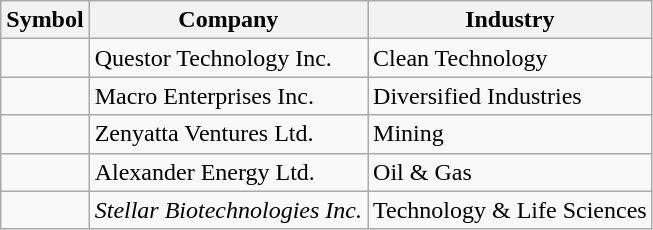<table class="wikitable">
<tr>
<th>Symbol</th>
<th>Company</th>
<th>Industry</th>
</tr>
<tr>
<td></td>
<td>Questor Technology Inc.</td>
<td>Clean Technology</td>
</tr>
<tr>
<td></td>
<td>Macro Enterprises Inc.</td>
<td>Diversified Industries</td>
</tr>
<tr>
<td></td>
<td>Zenyatta Ventures Ltd.</td>
<td>Mining</td>
</tr>
<tr>
<td></td>
<td>Alexander Energy Ltd.</td>
<td>Oil & Gas</td>
</tr>
<tr>
<td></td>
<td><em>Stellar Biotechnologies Inc.</em></td>
<td>Technology & Life Sciences</td>
</tr>
</table>
